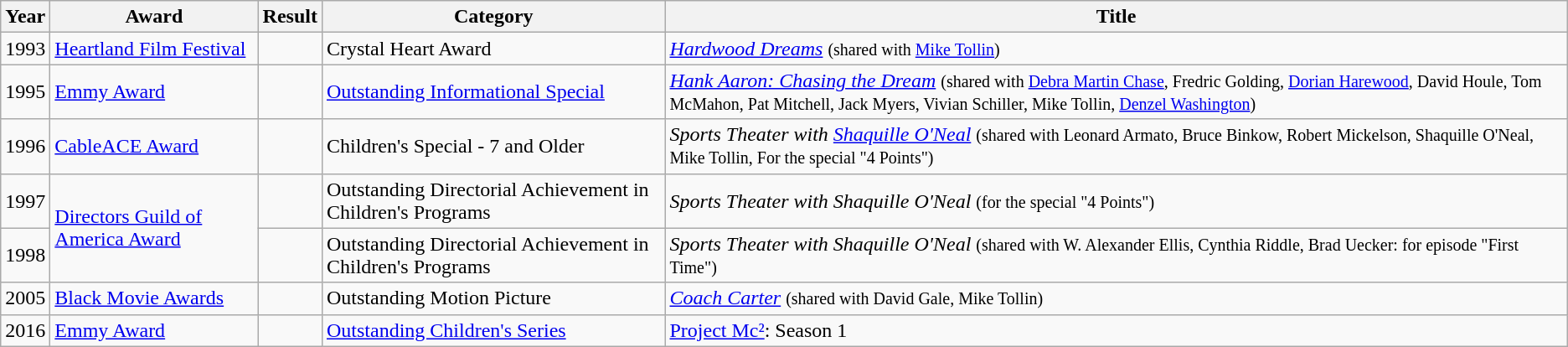<table class="wikitable plainrowheaders">
<tr>
<th>Year</th>
<th>Award</th>
<th>Result</th>
<th>Category</th>
<th>Title</th>
</tr>
<tr>
<td>1993</td>
<td><a href='#'>Heartland Film Festival</a></td>
<td></td>
<td>Crystal Heart Award</td>
<td><em><a href='#'>Hardwood Dreams</a></em> <small>(shared with <a href='#'>Mike Tollin</a>)</small></td>
</tr>
<tr>
<td>1995</td>
<td><a href='#'>Emmy Award</a></td>
<td></td>
<td><a href='#'>Outstanding Informational Special</a></td>
<td><em><a href='#'>Hank Aaron: Chasing the Dream</a></em> <small>(shared with <a href='#'>Debra Martin Chase</a>, Fredric Golding, <a href='#'>Dorian Harewood</a>, David Houle, Tom McMahon, Pat Mitchell, Jack Myers, Vivian Schiller, Mike Tollin, <a href='#'>Denzel Washington</a>)</small></td>
</tr>
<tr>
<td>1996</td>
<td><a href='#'>CableACE Award</a></td>
<td></td>
<td>Children's Special - 7 and Older</td>
<td><em>Sports Theater with <a href='#'>Shaquille O'Neal</a></em> <small>(shared with Leonard Armato, Bruce Binkow, Robert Mickelson, Shaquille O'Neal, Mike Tollin, For the special "4 Points")</small></td>
</tr>
<tr>
<td>1997</td>
<td rowspan=2><a href='#'>Directors Guild of America Award</a></td>
<td></td>
<td>Outstanding Directorial Achievement in Children's Programs</td>
<td><em>Sports Theater with Shaquille O'Neal</em> <small>(for the special "4 Points")</small></td>
</tr>
<tr>
<td>1998</td>
<td></td>
<td>Outstanding Directorial Achievement in Children's Programs</td>
<td><em>Sports Theater with Shaquille O'Neal</em> <small>(shared with W. Alexander Ellis, Cynthia Riddle, Brad Uecker: for episode "First Time")</small></td>
</tr>
<tr>
<td>2005</td>
<td><a href='#'>Black Movie Awards</a></td>
<td></td>
<td>Outstanding Motion Picture</td>
<td><em><a href='#'>Coach Carter</a></em> <small>(shared with David Gale, Mike Tollin)</small></td>
</tr>
<tr>
<td>2016</td>
<td><a href='#'>Emmy Award</a></td>
<td></td>
<td><a href='#'>Outstanding Children's Series</a></td>
<td><a href='#'>Project Mc²</a>: Season 1</td>
</tr>
</table>
